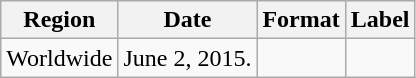<table class="wikitable plainrowheaders">
<tr>
<th>Region</th>
<th>Date</th>
<th>Format</th>
<th>Label</th>
</tr>
<tr>
<td>Worldwide</td>
<td>June 2, 2015.</td>
<td rowspan=1></td>
<td rowspan=2></td>
</tr>
</table>
